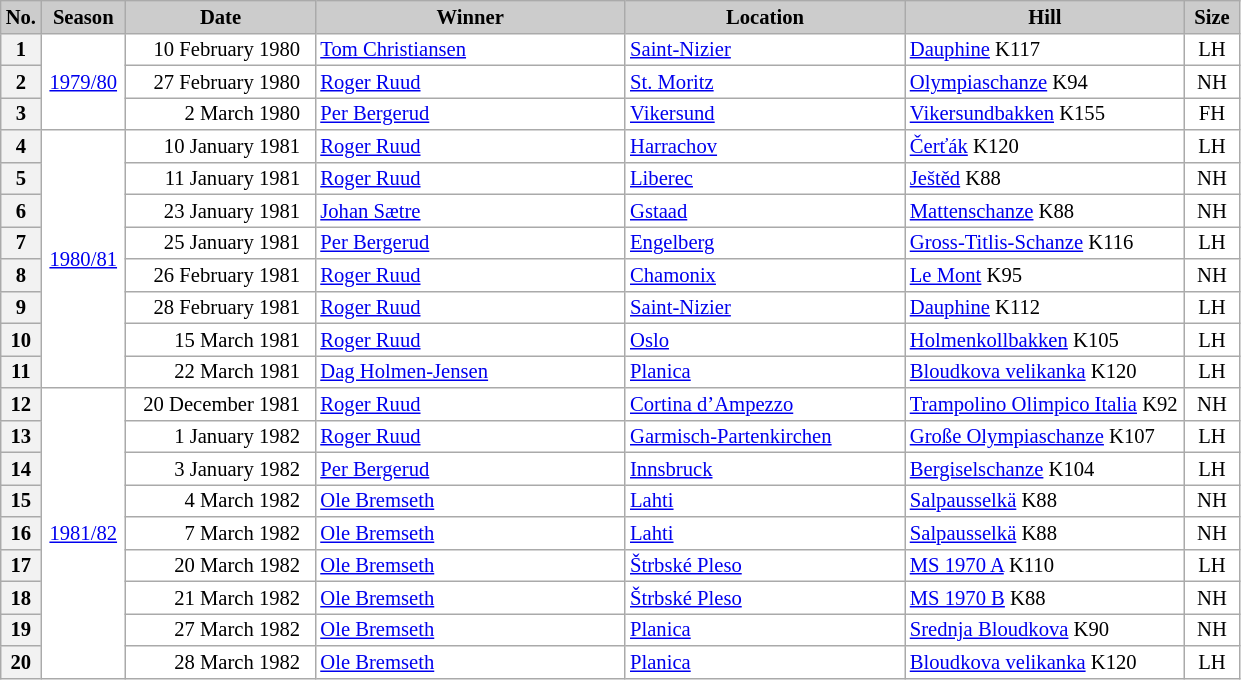<table class="wikitable plainrowheaders" style="background:#fff; font-size:86%; line-height:15px; border:gray solid 1px; border-collapse:collapse;">
<tr style="background:#ccc; text-align:center;">
<th scope="col" style="background:#ccc; width:15px;">No.</th>
<th scope="col" style="background:#ccc; width:50px;">Season</th>
<th scope="col" style="background:#ccc; width:120px;">Date</th>
<th scope="col" style="background:#ccc; width:200px;">Winner</th>
<th scope="col" style="background:#ccc; width:180px;">Location</th>
<th scope="col" style="background:#ccc; width:180px;">Hill</th>
<th scope="col" style="background:#ccc; width:30px;">Size</th>
</tr>
<tr>
<th scope=row style="text-align:center;">1</th>
<td align=center rowspan=3><a href='#'>1979/80</a></td>
<td align=right>10 February 1980  </td>
<td><a href='#'>Tom Christiansen</a></td>
<td> <a href='#'>Saint-Nizier</a></td>
<td><a href='#'>Dauphine</a> K117</td>
<td align=center>LH</td>
</tr>
<tr>
<th scope=row style="text-align:center;">2</th>
<td align=right>27 February 1980  </td>
<td><a href='#'>Roger Ruud</a></td>
<td> <a href='#'>St. Moritz</a></td>
<td><a href='#'>Olympiaschanze</a> K94</td>
<td align=center>NH</td>
</tr>
<tr>
<th scope=row style="text-align:center;">3</th>
<td align=right>2 March 1980  </td>
<td><a href='#'>Per Bergerud</a></td>
<td> <a href='#'>Vikersund</a></td>
<td><a href='#'>Vikersundbakken</a> K155</td>
<td align=center>FH</td>
</tr>
<tr>
<th scope=row style="text-align:center;">4</th>
<td align=center rowspan=8><a href='#'>1980/81</a></td>
<td align=right>10 January 1981  </td>
<td><a href='#'>Roger Ruud</a></td>
<td> <a href='#'>Harrachov</a></td>
<td><a href='#'>Čerťák</a> K120</td>
<td align=center>LH</td>
</tr>
<tr>
<th scope=row style="text-align:center;">5</th>
<td align=right>11 January 1981  </td>
<td><a href='#'>Roger Ruud</a></td>
<td> <a href='#'>Liberec</a></td>
<td><a href='#'>Ještěd</a> K88</td>
<td align=center>NH</td>
</tr>
<tr>
<th scope=row style="text-align:center;">6</th>
<td align=right>23 January 1981  </td>
<td><a href='#'>Johan Sætre</a></td>
<td> <a href='#'>Gstaad</a></td>
<td><a href='#'>Mattenschanze</a> K88</td>
<td align=center>NH</td>
</tr>
<tr>
<th scope=row style="text-align:center;">7</th>
<td align=right>25 January 1981  </td>
<td><a href='#'>Per Bergerud</a></td>
<td> <a href='#'>Engelberg</a></td>
<td><a href='#'>Gross-Titlis-Schanze</a> K116</td>
<td align=center>LH</td>
</tr>
<tr>
<th scope=row style="text-align:center;">8</th>
<td align=right>26 February 1981  </td>
<td><a href='#'>Roger Ruud</a></td>
<td> <a href='#'>Chamonix</a></td>
<td><a href='#'>Le Mont</a> K95</td>
<td align=center>NH</td>
</tr>
<tr>
<th scope=row style="text-align:center;">9</th>
<td align=right>28 February 1981  </td>
<td><a href='#'>Roger Ruud</a></td>
<td> <a href='#'>Saint-Nizier</a></td>
<td><a href='#'>Dauphine</a> K112</td>
<td align=center>LH</td>
</tr>
<tr>
<th scope=row style="text-align:center;">10</th>
<td align=right>15 March 1981  </td>
<td><a href='#'>Roger Ruud</a></td>
<td> <a href='#'>Oslo</a></td>
<td><a href='#'>Holmenkollbakken</a> K105</td>
<td align=center>LH</td>
</tr>
<tr>
<th scope=row style="text-align:center;">11</th>
<td align=right>22 March 1981  </td>
<td><a href='#'>Dag Holmen-Jensen</a></td>
<td> <a href='#'>Planica</a></td>
<td><a href='#'>Bloudkova velikanka</a> K120</td>
<td align=center>LH</td>
</tr>
<tr>
<th scope=row style="text-align:center;">12</th>
<td align=center rowspan=9><a href='#'>1981/82</a></td>
<td align=right>20 December 1981  </td>
<td><a href='#'>Roger Ruud</a></td>
<td> <a href='#'>Cortina d’Ampezzo</a></td>
<td><a href='#'>Trampolino Olimpico Italia</a> K92</td>
<td align=center>NH</td>
</tr>
<tr>
<th scope=row style="text-align:center;">13</th>
<td align=right>1 January 1982  </td>
<td><a href='#'>Roger Ruud</a></td>
<td> <a href='#'>Garmisch-Partenkirchen</a></td>
<td><a href='#'>Große Olympiaschanze</a> K107</td>
<td align=center>LH</td>
</tr>
<tr>
<th scope=row style="text-align:center;">14</th>
<td align=right>3 January 1982  </td>
<td><a href='#'>Per Bergerud</a></td>
<td> <a href='#'>Innsbruck</a></td>
<td><a href='#'>Bergiselschanze</a> K104</td>
<td align=center>LH</td>
</tr>
<tr>
<th scope=row style="text-align:center;">15</th>
<td align=right>4 March 1982  </td>
<td><a href='#'>Ole Bremseth</a></td>
<td> <a href='#'>Lahti</a></td>
<td><a href='#'>Salpausselkä</a> K88</td>
<td align=center>NH</td>
</tr>
<tr>
<th scope=row style="text-align:center;">16</th>
<td align=right>7 March 1982  </td>
<td><a href='#'>Ole Bremseth</a></td>
<td> <a href='#'>Lahti</a></td>
<td><a href='#'>Salpausselkä</a> K88</td>
<td align=center>NH</td>
</tr>
<tr>
<th scope=row style="text-align:center;">17</th>
<td align=right>20 March 1982  </td>
<td><a href='#'>Ole Bremseth</a></td>
<td> <a href='#'>Štrbské Pleso</a></td>
<td><a href='#'>MS 1970 A</a> K110</td>
<td align=center>LH</td>
</tr>
<tr>
<th scope=row style="text-align:center;">18</th>
<td align=right>21 March 1982  </td>
<td><a href='#'>Ole Bremseth</a></td>
<td> <a href='#'>Štrbské Pleso</a></td>
<td><a href='#'>MS 1970 B</a> K88</td>
<td align=center>NH</td>
</tr>
<tr>
<th scope=row style="text-align:center;">19</th>
<td align=right>27 March 1982  </td>
<td><a href='#'>Ole Bremseth</a></td>
<td> <a href='#'>Planica</a></td>
<td><a href='#'>Srednja Bloudkova</a> K90</td>
<td align=center>NH</td>
</tr>
<tr>
<th scope=row style="text-align:center;">20</th>
<td align=right>28 March 1982  </td>
<td><a href='#'>Ole Bremseth</a></td>
<td> <a href='#'>Planica</a></td>
<td><a href='#'>Bloudkova velikanka</a> K120</td>
<td align=center>LH</td>
</tr>
</table>
